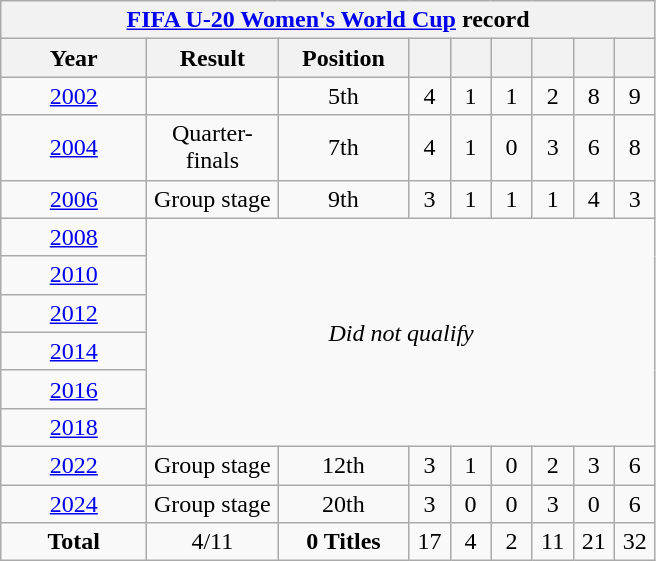<table class="wikitable" style="text-align: center;">
<tr>
<th colspan="9"><a href='#'>FIFA U-20 Women's World Cup</a> record</th>
</tr>
<tr>
<th width="90">Year</th>
<th width="80">Result</th>
<th width="80">Position</th>
<th width="20"></th>
<th width="20"></th>
<th width="20"></th>
<th width="20"></th>
<th width="20"></th>
<th width="20"></th>
</tr>
<tr>
<td> <a href='#'>2002</a></td>
<td></td>
<td>5th</td>
<td>4</td>
<td>1</td>
<td>1</td>
<td>2</td>
<td>8</td>
<td>9</td>
</tr>
<tr>
<td> <a href='#'>2004</a></td>
<td>Quarter-finals</td>
<td>7th</td>
<td>4</td>
<td>1</td>
<td>0</td>
<td>3</td>
<td>6</td>
<td>8</td>
</tr>
<tr>
<td> <a href='#'>2006</a></td>
<td>Group stage</td>
<td>9th</td>
<td>3</td>
<td>1</td>
<td>1</td>
<td>1</td>
<td>4</td>
<td>3</td>
</tr>
<tr>
<td> <a href='#'>2008</a></td>
<td rowspan=6 colspan=8><em>Did not qualify</em></td>
</tr>
<tr>
<td> <a href='#'>2010</a></td>
</tr>
<tr>
<td> <a href='#'>2012</a></td>
</tr>
<tr>
<td> <a href='#'>2014</a></td>
</tr>
<tr>
<td> <a href='#'>2016</a></td>
</tr>
<tr>
<td> <a href='#'>2018</a></td>
</tr>
<tr>
<td> <a href='#'>2022</a></td>
<td>Group stage</td>
<td>12th</td>
<td>3</td>
<td>1</td>
<td>0</td>
<td>2</td>
<td>3</td>
<td>6</td>
</tr>
<tr>
<td> <a href='#'>2024</a></td>
<td>Group stage</td>
<td>20th</td>
<td>3</td>
<td>0</td>
<td>0</td>
<td>3</td>
<td>0</td>
<td>6</td>
</tr>
<tr>
<td><strong>Total</strong></td>
<td>4/11</td>
<td><strong>0 Titles</strong></td>
<td>17</td>
<td>4</td>
<td>2</td>
<td>11</td>
<td>21</td>
<td>32</td>
</tr>
</table>
